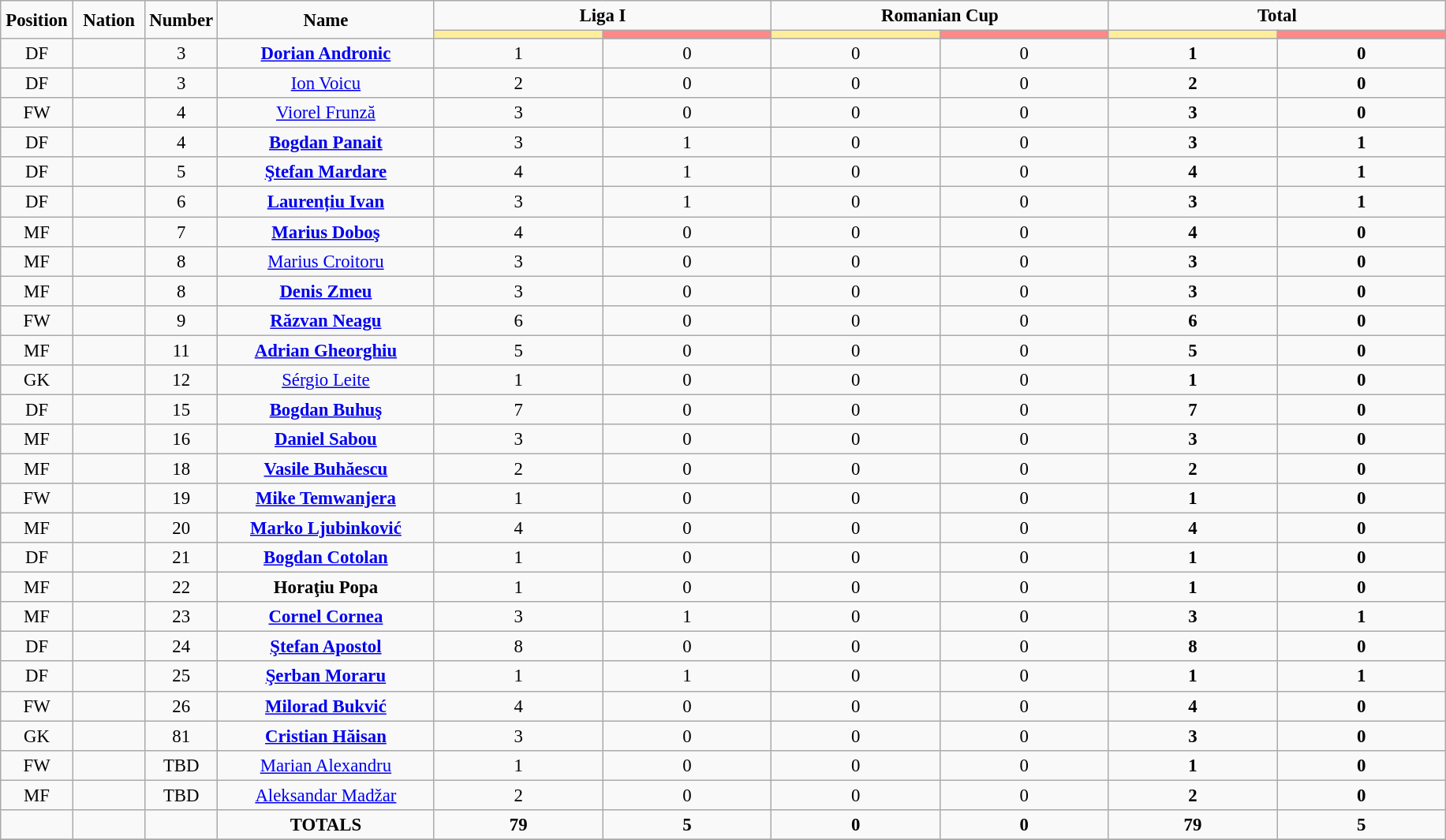<table class="wikitable" style="font-size: 95%; text-align: center;">
<tr>
<td rowspan="2" width="5%" align="center"><strong>Position</strong></td>
<td rowspan="2" width="5%" align="center"><strong>Nation</strong></td>
<td rowspan="2" width="5%" align="center"><strong>Number</strong></td>
<td rowspan="2" width="15%" align="center"><strong>Name</strong></td>
<td colspan="2" align="center"><strong>Liga I</strong></td>
<td colspan="2" align="center"><strong>Romanian Cup</strong></td>
<td colspan="2" align="center"><strong>Total</strong></td>
</tr>
<tr>
<th width=60 style="background: #FFEE99"></th>
<th width=60 style="background: #FF8888"></th>
<th width=60 style="background: #FFEE99"></th>
<th width=60 style="background: #FF8888"></th>
<th width=60 style="background: #FFEE99"></th>
<th width=60 style="background: #FF8888"></th>
</tr>
<tr>
<td>DF</td>
<td></td>
<td>3</td>
<td><strong><a href='#'>Dorian Andronic</a></strong></td>
<td>1</td>
<td>0</td>
<td>0</td>
<td>0</td>
<td><strong>1</strong></td>
<td><strong>0</strong></td>
</tr>
<tr>
<td>DF</td>
<td></td>
<td>3</td>
<td><a href='#'>Ion Voicu</a></td>
<td>2</td>
<td>0</td>
<td>0</td>
<td>0</td>
<td><strong>2</strong></td>
<td><strong>0</strong></td>
</tr>
<tr>
<td>FW</td>
<td></td>
<td>4</td>
<td><a href='#'>Viorel Frunză</a></td>
<td>3</td>
<td>0</td>
<td>0</td>
<td>0</td>
<td><strong>3</strong></td>
<td><strong>0</strong></td>
</tr>
<tr>
<td>DF</td>
<td></td>
<td>4</td>
<td><strong><a href='#'>Bogdan Panait</a></strong></td>
<td>3</td>
<td>1</td>
<td>0</td>
<td>0</td>
<td><strong>3</strong></td>
<td><strong>1</strong></td>
</tr>
<tr>
<td>DF</td>
<td></td>
<td>5</td>
<td><strong><a href='#'>Ştefan Mardare</a></strong></td>
<td>4</td>
<td>1</td>
<td>0</td>
<td>0</td>
<td><strong>4</strong></td>
<td><strong>1</strong></td>
</tr>
<tr>
<td>DF</td>
<td></td>
<td>6</td>
<td><strong><a href='#'>Laurențiu Ivan</a></strong></td>
<td>3</td>
<td>1</td>
<td>0</td>
<td>0</td>
<td><strong>3</strong></td>
<td><strong>1</strong></td>
</tr>
<tr>
<td>MF</td>
<td></td>
<td>7</td>
<td><strong><a href='#'>Marius Doboş</a></strong></td>
<td>4</td>
<td>0</td>
<td>0</td>
<td>0</td>
<td><strong>4</strong></td>
<td><strong>0</strong></td>
</tr>
<tr>
<td>MF</td>
<td></td>
<td>8</td>
<td><a href='#'>Marius Croitoru</a></td>
<td>3</td>
<td>0</td>
<td>0</td>
<td>0</td>
<td><strong>3</strong></td>
<td><strong>0</strong></td>
</tr>
<tr>
<td>MF</td>
<td></td>
<td>8</td>
<td><strong><a href='#'>Denis Zmeu</a></strong></td>
<td>3</td>
<td>0</td>
<td>0</td>
<td>0</td>
<td><strong>3</strong></td>
<td><strong>0</strong></td>
</tr>
<tr>
<td>FW</td>
<td></td>
<td>9</td>
<td><strong><a href='#'>Răzvan Neagu</a></strong></td>
<td>6</td>
<td>0</td>
<td>0</td>
<td>0</td>
<td><strong>6</strong></td>
<td><strong>0</strong></td>
</tr>
<tr>
<td>MF</td>
<td></td>
<td>11</td>
<td><strong><a href='#'>Adrian Gheorghiu</a></strong></td>
<td>5</td>
<td>0</td>
<td>0</td>
<td>0</td>
<td><strong>5</strong></td>
<td><strong>0</strong></td>
</tr>
<tr>
<td>GK</td>
<td></td>
<td>12</td>
<td><a href='#'>Sérgio Leite</a></td>
<td>1</td>
<td>0</td>
<td>0</td>
<td>0</td>
<td><strong>1</strong></td>
<td><strong>0</strong></td>
</tr>
<tr>
<td>DF</td>
<td></td>
<td>15</td>
<td><strong><a href='#'>Bogdan Buhuş</a></strong></td>
<td>7</td>
<td>0</td>
<td>0</td>
<td>0</td>
<td><strong>7</strong></td>
<td><strong>0</strong></td>
</tr>
<tr>
<td>MF</td>
<td></td>
<td>16</td>
<td><strong><a href='#'>Daniel Sabou</a></strong></td>
<td>3</td>
<td>0</td>
<td>0</td>
<td>0</td>
<td><strong>3</strong></td>
<td><strong>0</strong></td>
</tr>
<tr>
<td>MF</td>
<td></td>
<td>18</td>
<td><strong><a href='#'>Vasile Buhăescu</a></strong></td>
<td>2</td>
<td>0</td>
<td>0</td>
<td>0</td>
<td><strong>2</strong></td>
<td><strong>0</strong></td>
</tr>
<tr>
<td>FW</td>
<td></td>
<td>19</td>
<td><strong><a href='#'>Mike Temwanjera</a></strong></td>
<td>1</td>
<td>0</td>
<td>0</td>
<td>0</td>
<td><strong>1</strong></td>
<td><strong>0</strong></td>
</tr>
<tr>
<td>MF</td>
<td></td>
<td>20</td>
<td><strong><a href='#'>Marko Ljubinković</a></strong></td>
<td>4</td>
<td>0</td>
<td>0</td>
<td>0</td>
<td><strong>4</strong></td>
<td><strong>0</strong></td>
</tr>
<tr>
<td>DF</td>
<td></td>
<td>21</td>
<td><strong><a href='#'>Bogdan Cotolan</a></strong></td>
<td>1</td>
<td>0</td>
<td>0</td>
<td>0</td>
<td><strong>1</strong></td>
<td><strong>0</strong></td>
</tr>
<tr>
<td>MF</td>
<td></td>
<td>22</td>
<td><strong>Horaţiu Popa</strong></td>
<td>1</td>
<td>0</td>
<td>0</td>
<td>0</td>
<td><strong>1</strong></td>
<td><strong>0</strong></td>
</tr>
<tr>
<td>MF</td>
<td></td>
<td>23</td>
<td><strong><a href='#'>Cornel Cornea</a></strong></td>
<td>3</td>
<td>1</td>
<td>0</td>
<td>0</td>
<td><strong>3</strong></td>
<td><strong>1</strong></td>
</tr>
<tr>
<td>DF</td>
<td></td>
<td>24</td>
<td><strong><a href='#'>Ştefan Apostol</a></strong></td>
<td>8</td>
<td>0</td>
<td>0</td>
<td>0</td>
<td><strong>8</strong></td>
<td><strong>0</strong></td>
</tr>
<tr>
<td>DF</td>
<td></td>
<td>25</td>
<td><strong><a href='#'>Şerban Moraru</a></strong></td>
<td>1</td>
<td>1</td>
<td>0</td>
<td>0</td>
<td><strong>1</strong></td>
<td><strong>1</strong></td>
</tr>
<tr>
<td>FW</td>
<td></td>
<td>26</td>
<td><strong><a href='#'>Milorad Bukvić</a></strong></td>
<td>4</td>
<td>0</td>
<td>0</td>
<td>0</td>
<td><strong>4</strong></td>
<td><strong>0</strong></td>
</tr>
<tr>
<td>GK</td>
<td></td>
<td>81</td>
<td><strong><a href='#'>Cristian Hăisan</a></strong></td>
<td>3</td>
<td>0</td>
<td>0</td>
<td>0</td>
<td><strong>3</strong></td>
<td><strong>0</strong></td>
</tr>
<tr>
<td>FW</td>
<td></td>
<td>TBD</td>
<td><a href='#'>Marian Alexandru</a></td>
<td>1</td>
<td>0</td>
<td>0</td>
<td>0</td>
<td><strong>1</strong></td>
<td><strong>0</strong></td>
</tr>
<tr>
<td>MF</td>
<td></td>
<td>TBD</td>
<td><a href='#'>Aleksandar Madžar</a></td>
<td>2</td>
<td>0</td>
<td>0</td>
<td>0</td>
<td><strong>2</strong></td>
<td><strong>0</strong></td>
</tr>
<tr>
<td></td>
<td></td>
<td></td>
<td><strong>TOTALS</strong></td>
<td><strong>79</strong></td>
<td><strong>5</strong></td>
<td><strong>0</strong></td>
<td><strong>0</strong></td>
<td><strong>79</strong></td>
<td><strong>5</strong></td>
</tr>
<tr>
</tr>
</table>
